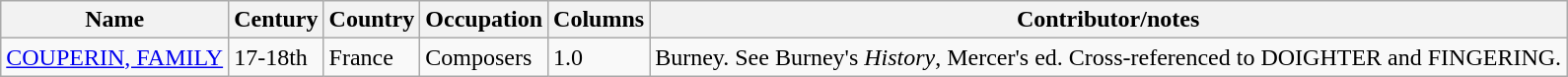<table class="wikitable">
<tr>
<th>Name</th>
<th>Century</th>
<th>Country</th>
<th>Occupation</th>
<th>Columns</th>
<th>Contributor/notes</th>
</tr>
<tr>
<td><a href='#'>COUPERIN, FAMILY</a></td>
<td>17-18th</td>
<td>France</td>
<td>Composers</td>
<td>1.0</td>
<td>Burney. See Burney's <em>History</em>, Mercer's ed. Cross-referenced to DOIGHTER and FINGERING.</td>
</tr>
</table>
